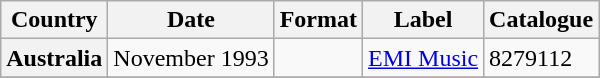<table class="wikitable plainrowheaders">
<tr>
<th scope="col">Country</th>
<th scope="col">Date</th>
<th scope="col">Format</th>
<th scope="col">Label</th>
<th scope="col">Catalogue</th>
</tr>
<tr>
<th scope="row">Australia</th>
<td>November 1993</td>
<td></td>
<td><a href='#'>EMI Music</a></td>
<td>8279112</td>
</tr>
<tr>
</tr>
</table>
